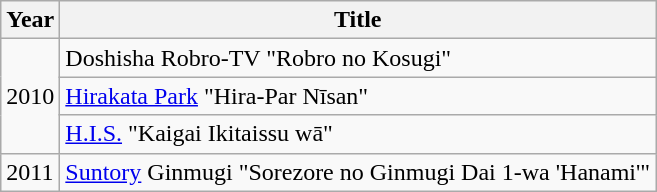<table class="wikitable">
<tr>
<th>Year</th>
<th>Title</th>
</tr>
<tr>
<td rowspan="3">2010</td>
<td>Doshisha Robro-TV "Robro no Kosugi"</td>
</tr>
<tr>
<td><a href='#'>Hirakata Park</a> "Hira-Par Nīsan"</td>
</tr>
<tr>
<td><a href='#'>H.I.S.</a> "Kaigai Ikitaissu wā"</td>
</tr>
<tr>
<td>2011</td>
<td><a href='#'>Suntory</a> Ginmugi "Sorezore no Ginmugi Dai 1-wa 'Hanami'"</td>
</tr>
</table>
